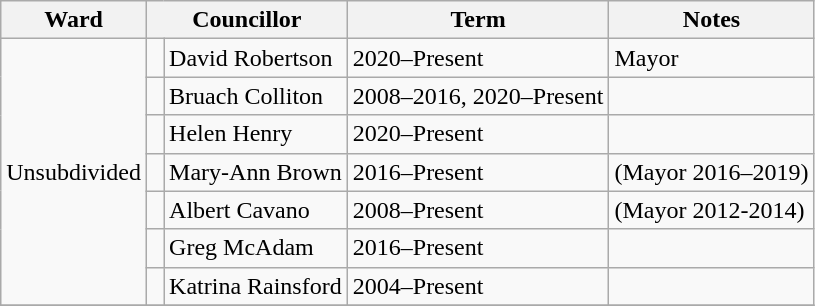<table class="wikitable">
<tr>
<th>Ward</th>
<th colspan="2">Councillor</th>
<th>Term</th>
<th>Notes</th>
</tr>
<tr>
<td rowspan="7">Unsubdivided</td>
<td> </td>
<td>David Robertson</td>
<td>2020–Present</td>
<td>Mayor</td>
</tr>
<tr>
<td> </td>
<td>Bruach Colliton</td>
<td>2008–2016, 2020–Present</td>
<td></td>
</tr>
<tr>
<td> </td>
<td>Helen Henry</td>
<td>2020–Present</td>
<td></td>
</tr>
<tr>
<td> </td>
<td>Mary-Ann Brown</td>
<td>2016–Present</td>
<td>(Mayor 2016–2019)</td>
</tr>
<tr>
<td> </td>
<td>Albert Cavano</td>
<td>2008–Present</td>
<td>(Mayor 2012-2014)</td>
</tr>
<tr>
<td> </td>
<td>Greg McAdam</td>
<td>2016–Present</td>
<td></td>
</tr>
<tr>
<td> </td>
<td>Katrina Rainsford</td>
<td>2004–Present</td>
<td></td>
</tr>
<tr>
</tr>
</table>
